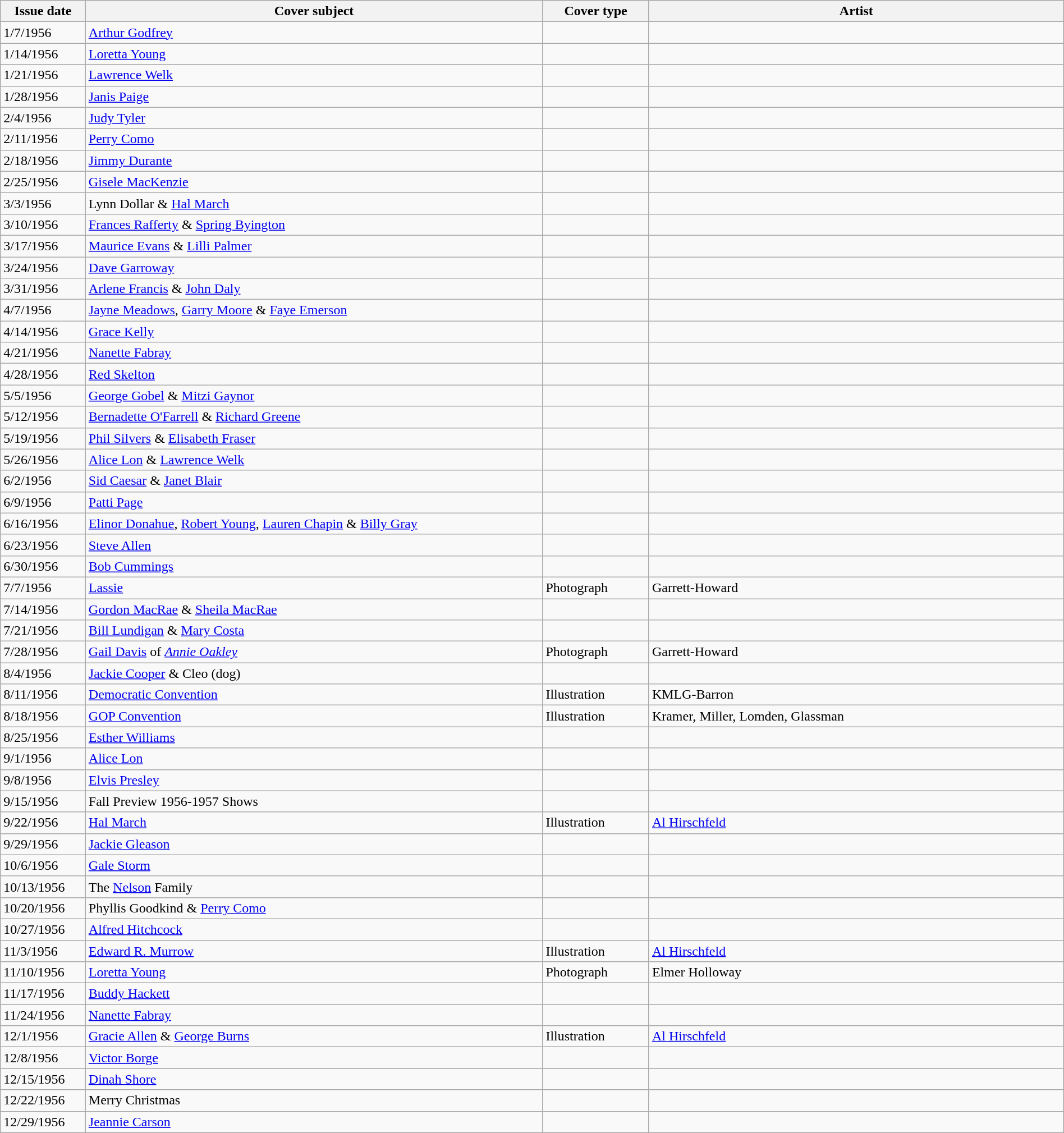<table class="wikitable sortable" width=100% style="font-size:100%;">
<tr>
<th width=8%>Issue date</th>
<th width=43%>Cover subject</th>
<th width=10%>Cover type</th>
<th width=39%>Artist</th>
</tr>
<tr>
<td>1/7/1956</td>
<td><a href='#'>Arthur Godfrey</a></td>
<td></td>
<td></td>
</tr>
<tr>
<td>1/14/1956</td>
<td><a href='#'>Loretta Young</a></td>
<td></td>
<td></td>
</tr>
<tr>
<td>1/21/1956</td>
<td><a href='#'>Lawrence Welk</a></td>
<td></td>
<td></td>
</tr>
<tr>
<td>1/28/1956</td>
<td><a href='#'>Janis Paige</a></td>
<td></td>
<td></td>
</tr>
<tr>
<td>2/4/1956</td>
<td><a href='#'>Judy Tyler</a></td>
<td></td>
<td></td>
</tr>
<tr>
<td>2/11/1956</td>
<td><a href='#'>Perry Como</a></td>
<td></td>
<td></td>
</tr>
<tr>
<td>2/18/1956</td>
<td><a href='#'>Jimmy Durante</a></td>
<td></td>
<td></td>
</tr>
<tr>
<td>2/25/1956</td>
<td><a href='#'>Gisele MacKenzie</a></td>
<td></td>
<td></td>
</tr>
<tr>
<td>3/3/1956</td>
<td>Lynn Dollar & <a href='#'>Hal March</a></td>
<td></td>
<td></td>
</tr>
<tr>
<td>3/10/1956</td>
<td><a href='#'>Frances Rafferty</a> & <a href='#'>Spring Byington</a></td>
<td></td>
<td></td>
</tr>
<tr>
<td>3/17/1956</td>
<td><a href='#'>Maurice Evans</a> & <a href='#'>Lilli Palmer</a></td>
<td></td>
<td></td>
</tr>
<tr>
<td>3/24/1956</td>
<td><a href='#'>Dave Garroway</a></td>
<td></td>
<td></td>
</tr>
<tr>
<td>3/31/1956</td>
<td><a href='#'>Arlene Francis</a> & <a href='#'>John Daly</a></td>
<td></td>
<td></td>
</tr>
<tr>
<td>4/7/1956</td>
<td><a href='#'>Jayne Meadows</a>, <a href='#'>Garry Moore</a> & <a href='#'>Faye Emerson</a></td>
<td></td>
<td></td>
</tr>
<tr>
<td>4/14/1956</td>
<td><a href='#'>Grace Kelly</a></td>
<td></td>
<td></td>
</tr>
<tr>
<td>4/21/1956</td>
<td><a href='#'>Nanette Fabray</a></td>
<td></td>
<td></td>
</tr>
<tr>
<td>4/28/1956</td>
<td><a href='#'>Red Skelton</a></td>
<td></td>
<td></td>
</tr>
<tr>
<td>5/5/1956</td>
<td><a href='#'>George Gobel</a> & <a href='#'>Mitzi Gaynor</a></td>
<td></td>
<td></td>
</tr>
<tr>
<td>5/12/1956</td>
<td><a href='#'>Bernadette O'Farrell</a> & <a href='#'>Richard Greene</a></td>
<td></td>
<td></td>
</tr>
<tr>
<td>5/19/1956</td>
<td><a href='#'>Phil Silvers</a> & <a href='#'>Elisabeth Fraser</a></td>
<td></td>
<td></td>
</tr>
<tr>
<td>5/26/1956</td>
<td><a href='#'>Alice Lon</a> & <a href='#'>Lawrence Welk</a></td>
<td></td>
<td></td>
</tr>
<tr>
<td>6/2/1956</td>
<td><a href='#'>Sid Caesar</a> & <a href='#'>Janet Blair</a></td>
<td></td>
<td></td>
</tr>
<tr>
<td>6/9/1956</td>
<td><a href='#'>Patti Page</a></td>
<td></td>
<td></td>
</tr>
<tr>
<td>6/16/1956</td>
<td><a href='#'>Elinor Donahue</a>, <a href='#'>Robert Young</a>, <a href='#'>Lauren Chapin</a> & <a href='#'>Billy Gray</a></td>
<td></td>
<td></td>
</tr>
<tr>
<td>6/23/1956</td>
<td><a href='#'>Steve Allen</a></td>
<td></td>
<td></td>
</tr>
<tr>
<td>6/30/1956</td>
<td><a href='#'>Bob Cummings</a></td>
<td></td>
<td></td>
</tr>
<tr>
<td>7/7/1956</td>
<td><a href='#'>Lassie</a></td>
<td>Photograph</td>
<td>Garrett-Howard</td>
</tr>
<tr>
<td>7/14/1956</td>
<td><a href='#'>Gordon MacRae</a> & <a href='#'>Sheila MacRae</a></td>
<td></td>
<td></td>
</tr>
<tr>
<td>7/21/1956</td>
<td><a href='#'>Bill Lundigan</a> & <a href='#'>Mary Costa</a></td>
<td></td>
<td></td>
</tr>
<tr>
<td>7/28/1956</td>
<td><a href='#'>Gail Davis</a> of <em><a href='#'>Annie Oakley</a></em></td>
<td>Photograph</td>
<td>Garrett-Howard</td>
</tr>
<tr>
<td>8/4/1956</td>
<td><a href='#'>Jackie Cooper</a> & Cleo (dog)</td>
<td></td>
<td></td>
</tr>
<tr>
<td>8/11/1956</td>
<td><a href='#'>Democratic Convention</a></td>
<td>Illustration</td>
<td>KMLG-Barron</td>
</tr>
<tr>
<td>8/18/1956</td>
<td><a href='#'>GOP Convention</a></td>
<td>Illustration</td>
<td>Kramer, Miller, Lomden, Glassman</td>
</tr>
<tr>
<td>8/25/1956</td>
<td><a href='#'>Esther Williams</a></td>
<td></td>
<td></td>
</tr>
<tr>
<td>9/1/1956</td>
<td><a href='#'>Alice Lon</a></td>
<td></td>
<td></td>
</tr>
<tr>
<td>9/8/1956</td>
<td><a href='#'>Elvis Presley</a></td>
<td></td>
<td></td>
</tr>
<tr>
<td>9/15/1956</td>
<td>Fall Preview 1956-1957 Shows</td>
<td></td>
<td></td>
</tr>
<tr>
<td>9/22/1956</td>
<td><a href='#'>Hal March</a></td>
<td>Illustration</td>
<td><a href='#'>Al Hirschfeld</a></td>
</tr>
<tr>
<td>9/29/1956</td>
<td><a href='#'>Jackie Gleason</a></td>
<td></td>
<td></td>
</tr>
<tr>
<td>10/6/1956</td>
<td><a href='#'>Gale Storm</a></td>
<td></td>
<td></td>
</tr>
<tr>
<td>10/13/1956</td>
<td>The <a href='#'>Nelson</a> Family</td>
<td></td>
<td></td>
</tr>
<tr>
<td>10/20/1956</td>
<td>Phyllis Goodkind & <a href='#'>Perry Como</a></td>
<td></td>
<td></td>
</tr>
<tr>
<td>10/27/1956</td>
<td><a href='#'>Alfred Hitchcock</a></td>
<td></td>
<td></td>
</tr>
<tr>
<td>11/3/1956</td>
<td><a href='#'>Edward R. Murrow</a></td>
<td>Illustration</td>
<td><a href='#'>Al Hirschfeld</a></td>
</tr>
<tr>
<td>11/10/1956</td>
<td><a href='#'>Loretta Young</a></td>
<td>Photograph</td>
<td>Elmer Holloway</td>
</tr>
<tr>
<td>11/17/1956</td>
<td><a href='#'>Buddy Hackett</a></td>
<td></td>
<td></td>
</tr>
<tr>
<td>11/24/1956</td>
<td><a href='#'>Nanette Fabray</a></td>
<td></td>
<td></td>
</tr>
<tr>
<td>12/1/1956</td>
<td><a href='#'>Gracie Allen</a> & <a href='#'>George Burns</a></td>
<td>Illustration</td>
<td><a href='#'>Al Hirschfeld</a></td>
</tr>
<tr>
<td>12/8/1956</td>
<td><a href='#'>Victor Borge</a></td>
<td></td>
<td></td>
</tr>
<tr>
<td>12/15/1956</td>
<td><a href='#'>Dinah Shore</a></td>
<td></td>
<td></td>
</tr>
<tr>
<td>12/22/1956</td>
<td>Merry Christmas</td>
<td></td>
<td></td>
</tr>
<tr>
<td>12/29/1956</td>
<td><a href='#'>Jeannie Carson</a></td>
<td></td>
<td></td>
</tr>
</table>
